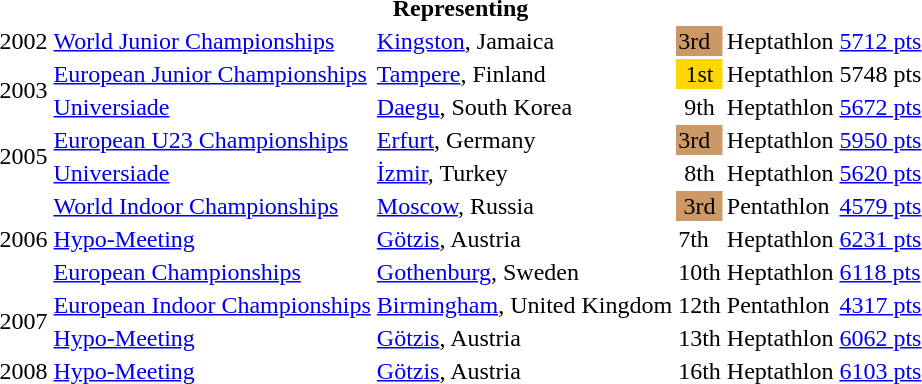<table>
<tr>
<th colspan="6">Representing </th>
</tr>
<tr>
<td>2002</td>
<td><a href='#'>World Junior Championships</a></td>
<td><a href='#'>Kingston</a>, Jamaica</td>
<td bgcolor="cc9966">3rd</td>
<td>Heptathlon</td>
<td><a href='#'>5712 pts</a></td>
</tr>
<tr>
<td rowspan=2>2003</td>
<td><a href='#'>European Junior Championships</a></td>
<td><a href='#'>Tampere</a>, Finland</td>
<td bgcolor="gold" align="center">1st</td>
<td>Heptathlon</td>
<td>5748 pts</td>
</tr>
<tr>
<td><a href='#'>Universiade</a></td>
<td><a href='#'>Daegu</a>, South Korea</td>
<td align="center">9th</td>
<td>Heptathlon</td>
<td><a href='#'>5672 pts</a></td>
</tr>
<tr>
<td rowspan=2>2005</td>
<td><a href='#'>European U23 Championships</a></td>
<td><a href='#'>Erfurt</a>, Germany</td>
<td bgcolor="cc9966">3rd</td>
<td>Heptathlon</td>
<td><a href='#'>5950 pts</a></td>
</tr>
<tr>
<td><a href='#'>Universiade</a></td>
<td><a href='#'>İzmir</a>, Turkey</td>
<td align="center">8th</td>
<td>Heptathlon</td>
<td><a href='#'>5620 pts</a></td>
</tr>
<tr>
<td rowspan=3>2006</td>
<td><a href='#'>World Indoor Championships</a></td>
<td><a href='#'>Moscow</a>, Russia</td>
<td bgcolor="cc9966" align="center">3rd</td>
<td>Pentathlon</td>
<td><a href='#'>4579 pts</a></td>
</tr>
<tr>
<td><a href='#'>Hypo-Meeting</a></td>
<td><a href='#'>Götzis</a>, Austria</td>
<td>7th</td>
<td>Heptathlon</td>
<td><a href='#'>6231 pts</a></td>
</tr>
<tr>
<td><a href='#'>European Championships</a></td>
<td><a href='#'>Gothenburg</a>, Sweden</td>
<td>10th</td>
<td>Heptathlon</td>
<td><a href='#'>6118 pts</a></td>
</tr>
<tr>
<td rowspan=2>2007</td>
<td><a href='#'>European Indoor Championships</a></td>
<td><a href='#'>Birmingham</a>, United Kingdom</td>
<td>12th</td>
<td>Pentathlon</td>
<td><a href='#'>4317 pts</a></td>
</tr>
<tr>
<td><a href='#'>Hypo-Meeting</a></td>
<td><a href='#'>Götzis</a>, Austria</td>
<td>13th</td>
<td>Heptathlon</td>
<td><a href='#'>6062 pts</a></td>
</tr>
<tr>
<td>2008</td>
<td><a href='#'>Hypo-Meeting</a></td>
<td><a href='#'>Götzis</a>, Austria</td>
<td>16th</td>
<td>Heptathlon</td>
<td><a href='#'>6103 pts</a></td>
</tr>
</table>
